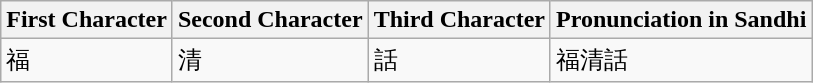<table class="wikitable">
<tr>
<th>First Character</th>
<th>Second Character</th>
<th>Third Character</th>
<th>Pronunciation in Sandhi</th>
</tr>
<tr>
<td>福 </td>
<td>清 </td>
<td>話 </td>
<td>福清話 </td>
</tr>
</table>
